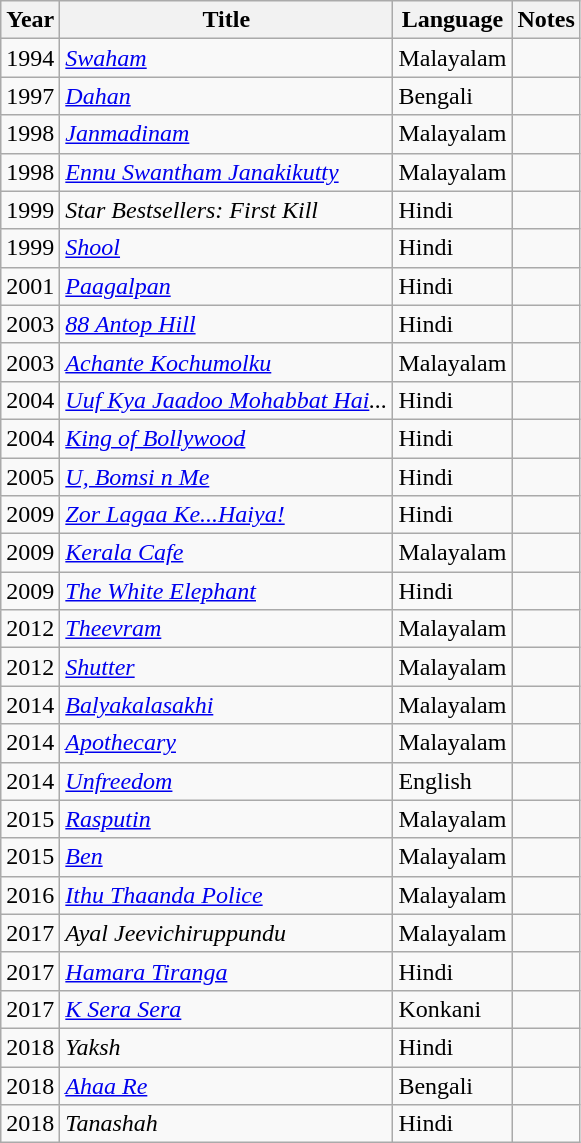<table class="wikitable sortable">
<tr>
<th>Year</th>
<th>Title</th>
<th>Language</th>
<th>Notes</th>
</tr>
<tr>
<td>1994</td>
<td><em><a href='#'>Swaham</a></em></td>
<td>Malayalam</td>
<td></td>
</tr>
<tr>
<td>1997</td>
<td><a href='#'><em>Dahan</em></a></td>
<td>Bengali</td>
<td></td>
</tr>
<tr>
<td>1998</td>
<td><em><a href='#'>Janmadinam</a></em></td>
<td>Malayalam</td>
<td></td>
</tr>
<tr>
<td>1998</td>
<td><em><a href='#'>Ennu Swantham Janakikutty</a></em></td>
<td>Malayalam</td>
<td></td>
</tr>
<tr>
<td>1999</td>
<td><em>Star Bestsellers: First Kill</em></td>
<td>Hindi</td>
<td></td>
</tr>
<tr>
<td>1999</td>
<td><em><a href='#'>Shool</a></em></td>
<td>Hindi</td>
<td></td>
</tr>
<tr>
<td>2001</td>
<td><em><a href='#'>Paagalpan</a></em></td>
<td>Hindi</td>
<td></td>
</tr>
<tr>
<td>2003</td>
<td><em><a href='#'>88 Antop Hill</a></em></td>
<td>Hindi</td>
<td></td>
</tr>
<tr>
<td>2003</td>
<td><em><a href='#'>Achante Kochumolku</a></em></td>
<td>Malayalam</td>
<td></td>
</tr>
<tr>
<td>2004</td>
<td><em><a href='#'>Uuf Kya Jaadoo Mohabbat Hai</a>...</em></td>
<td>Hindi</td>
<td></td>
</tr>
<tr>
<td>2004</td>
<td><em><a href='#'>King of Bollywood</a></em></td>
<td>Hindi</td>
<td></td>
</tr>
<tr>
<td>2005</td>
<td><em><a href='#'>U, Bomsi n Me</a></em></td>
<td>Hindi</td>
<td></td>
</tr>
<tr>
<td>2009</td>
<td><em><a href='#'>Zor Lagaa Ke...Haiya!</a></em></td>
<td>Hindi</td>
<td></td>
</tr>
<tr>
<td>2009</td>
<td><em><a href='#'>Kerala Cafe</a></em></td>
<td>Malayalam</td>
<td></td>
</tr>
<tr>
<td>2009</td>
<td><em><a href='#'>The White Elephant</a></em></td>
<td>Hindi</td>
<td></td>
</tr>
<tr>
<td>2012</td>
<td><em><a href='#'>Theevram</a></em></td>
<td>Malayalam</td>
<td></td>
</tr>
<tr>
<td>2012</td>
<td><a href='#'><em>Shutter</em></a></td>
<td>Malayalam</td>
<td></td>
</tr>
<tr>
<td>2014</td>
<td><a href='#'><em>Balyakalasakhi</em></a></td>
<td>Malayalam</td>
<td></td>
</tr>
<tr>
<td>2014</td>
<td><a href='#'><em>Apothecary</em></a></td>
<td>Malayalam</td>
<td></td>
</tr>
<tr>
<td>2014</td>
<td><em><a href='#'>Unfreedom</a></em></td>
<td>English</td>
<td></td>
</tr>
<tr>
<td>2015</td>
<td><a href='#'><em>Rasputin</em></a></td>
<td>Malayalam</td>
<td></td>
</tr>
<tr>
<td>2015</td>
<td><a href='#'><em>Ben</em></a></td>
<td>Malayalam</td>
<td></td>
</tr>
<tr>
<td>2016</td>
<td><em><a href='#'>Ithu Thaanda Police</a></em></td>
<td>Malayalam</td>
<td></td>
</tr>
<tr>
<td>2017</td>
<td><em>Ayal Jeevichiruppundu</em></td>
<td>Malayalam</td>
<td></td>
</tr>
<tr>
<td>2017</td>
<td><em><a href='#'>Hamara Tiranga</a></em></td>
<td>Hindi</td>
<td></td>
</tr>
<tr>
<td>2017</td>
<td><em><a href='#'>K Sera Sera</a></em></td>
<td>Konkani</td>
<td></td>
</tr>
<tr>
<td>2018</td>
<td><em>Yaksh</em></td>
<td>Hindi</td>
<td></td>
</tr>
<tr>
<td>2018</td>
<td><em><a href='#'>Ahaa Re</a></em></td>
<td>Bengali</td>
<td></td>
</tr>
<tr>
<td>2018</td>
<td><em>Tanashah</em></td>
<td>Hindi</td>
<td></td>
</tr>
</table>
